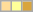<table class=wikitable style="font-size: 95%">
<tr>
<td bgcolor=ffdd99></td>
<td bgcolor=ffff99></td>
<td bgcolor=d9a53d></td>
</tr>
</table>
